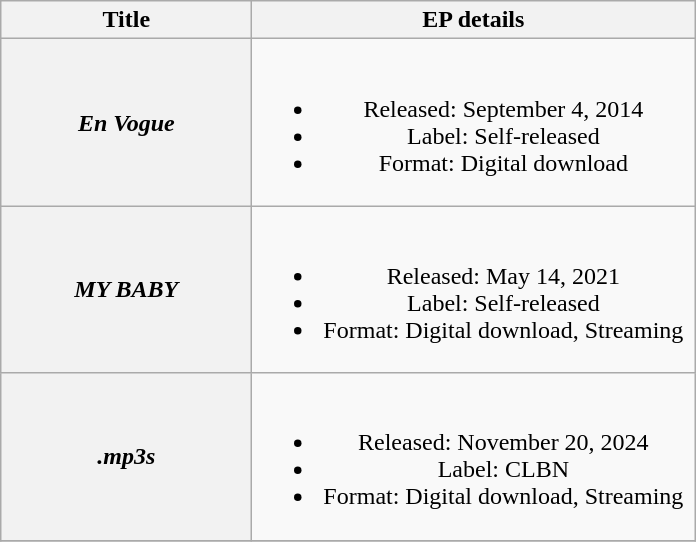<table class="wikitable plainrowheaders" style="text-align:center;">
<tr>
<th style="width:10em;">Title</th>
<th style="width:18em;">EP details</th>
</tr>
<tr>
<th scope="row"><em>En Vogue</em></th>
<td><br><ul><li>Released: September 4, 2014</li><li>Label: Self-released</li><li>Format: Digital download</li></ul></td>
</tr>
<tr>
<th scope="row"><em>MY BABY</em></th>
<td><br><ul><li>Released: May 14, 2021</li><li>Label: Self-released</li><li>Format: Digital download, Streaming</li></ul></td>
</tr>
<tr>
<th scope="row"><em>.mp3s</em></th>
<td><br><ul><li>Released: November 20, 2024</li><li>Label: CLBN</li><li>Format: Digital download, Streaming</li></ul></td>
</tr>
<tr>
</tr>
</table>
